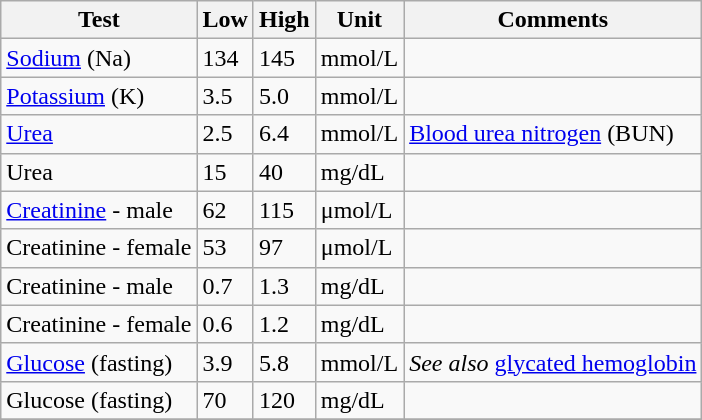<table class="wikitable">
<tr>
<th>Test</th>
<th>Low</th>
<th>High</th>
<th>Unit</th>
<th>Comments</th>
</tr>
<tr>
<td><a href='#'>Sodium</a> (Na)</td>
<td>134</td>
<td>145</td>
<td>mmol/L</td>
<td></td>
</tr>
<tr>
<td><a href='#'>Potassium</a> (K)</td>
<td>3.5</td>
<td>5.0</td>
<td>mmol/L</td>
<td></td>
</tr>
<tr>
<td><a href='#'>Urea</a></td>
<td>2.5</td>
<td>6.4</td>
<td>mmol/L</td>
<td><a href='#'>Blood urea nitrogen</a> (BUN)</td>
</tr>
<tr>
<td>Urea</td>
<td>15</td>
<td>40</td>
<td>mg/dL</td>
<td></td>
</tr>
<tr>
<td><a href='#'>Creatinine</a> - male</td>
<td>62</td>
<td>115</td>
<td>μmol/L</td>
<td></td>
</tr>
<tr>
<td>Creatinine - female</td>
<td>53</td>
<td>97</td>
<td>μmol/L</td>
<td></td>
</tr>
<tr>
<td>Creatinine - male</td>
<td>0.7</td>
<td>1.3</td>
<td>mg/dL</td>
<td></td>
</tr>
<tr>
<td>Creatinine - female</td>
<td>0.6</td>
<td>1.2</td>
<td>mg/dL</td>
<td></td>
</tr>
<tr>
<td><a href='#'>Glucose</a> (fasting)</td>
<td>3.9</td>
<td>5.8</td>
<td>mmol/L</td>
<td><em>See also</em> <a href='#'>glycated hemoglobin</a></td>
</tr>
<tr>
<td>Glucose (fasting)</td>
<td>70</td>
<td>120</td>
<td>mg/dL</td>
<td></td>
</tr>
<tr>
</tr>
</table>
